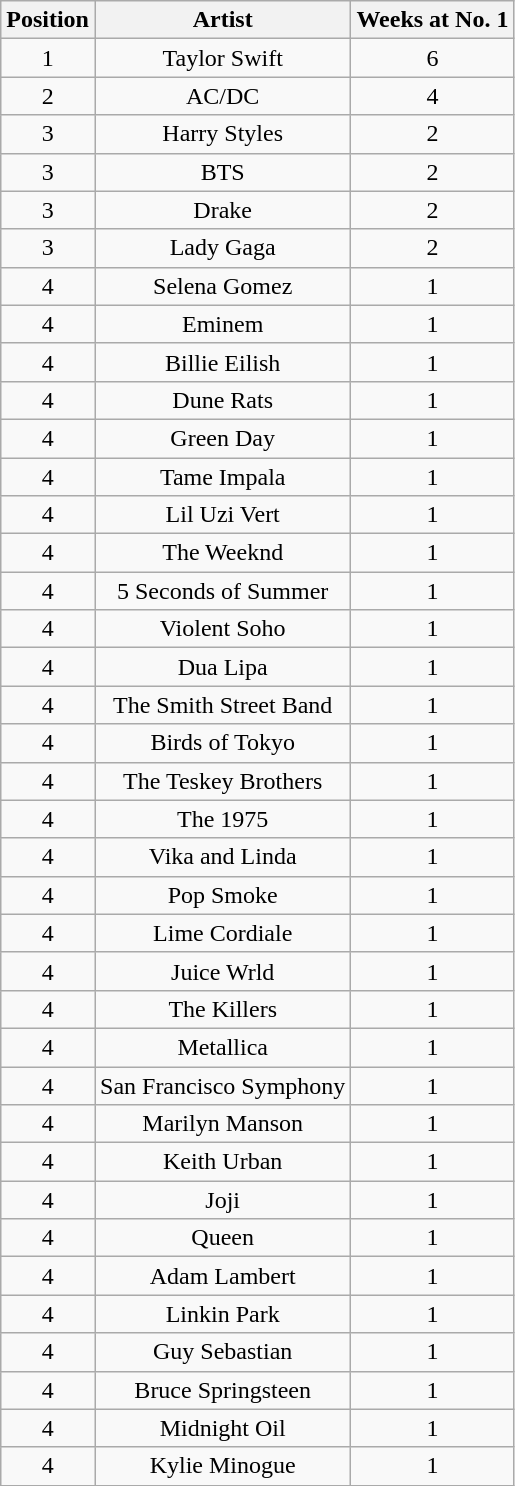<table class="wikitable">
<tr>
<th style="text-align: center;">Position</th>
<th style="text-align: center;">Artist</th>
<th style="text-align: center;">Weeks at No. 1</th>
</tr>
<tr>
<td style="text-align: center;">1</td>
<td style="text-align: center;">Taylor Swift</td>
<td style="text-align: center;">6</td>
</tr>
<tr>
<td style="text-align: center;">2</td>
<td style="text-align: center;">AC/DC</td>
<td style="text-align: center;">4</td>
</tr>
<tr>
<td style="text-align: center;">3</td>
<td style="text-align: center;">Harry Styles</td>
<td style="text-align: center;">2</td>
</tr>
<tr>
<td style="text-align: center;">3</td>
<td style="text-align: center;">BTS</td>
<td style="text-align: center;">2</td>
</tr>
<tr>
<td style="text-align: center;">3</td>
<td style="text-align: center;">Drake</td>
<td style="text-align: center;">2</td>
</tr>
<tr>
<td style="text-align: center;">3</td>
<td style="text-align: center;">Lady Gaga</td>
<td style="text-align: center;">2</td>
</tr>
<tr>
<td style="text-align: center;">4</td>
<td style="text-align: center;">Selena Gomez</td>
<td style="text-align: center;">1</td>
</tr>
<tr>
<td style="text-align: center;">4</td>
<td style="text-align: center;">Eminem</td>
<td style="text-align: center;">1</td>
</tr>
<tr>
<td style="text-align: center;">4</td>
<td style="text-align: center;">Billie Eilish</td>
<td style="text-align: center;">1</td>
</tr>
<tr>
<td style="text-align: center;">4</td>
<td style="text-align: center;">Dune Rats</td>
<td style="text-align: center;">1</td>
</tr>
<tr>
<td style="text-align: center;">4</td>
<td style="text-align: center;">Green Day</td>
<td style="text-align: center;">1</td>
</tr>
<tr>
<td style="text-align: center;">4</td>
<td style="text-align: center;">Tame Impala</td>
<td style="text-align: center;">1</td>
</tr>
<tr>
<td style="text-align: center;">4</td>
<td style="text-align: center;">Lil Uzi Vert</td>
<td style="text-align: center;">1</td>
</tr>
<tr>
<td style="text-align: center;">4</td>
<td style="text-align: center;">The Weeknd</td>
<td style="text-align: center;">1</td>
</tr>
<tr>
<td style="text-align: center;">4</td>
<td style="text-align: center;">5 Seconds of Summer</td>
<td style="text-align: center;">1</td>
</tr>
<tr>
<td style="text-align: center;">4</td>
<td style="text-align: center;">Violent Soho</td>
<td style="text-align: center;">1</td>
</tr>
<tr>
<td style="text-align: center;">4</td>
<td style="text-align: center;">Dua Lipa</td>
<td style="text-align: center;">1</td>
</tr>
<tr>
<td style="text-align: center;">4</td>
<td style="text-align: center;">The Smith Street Band</td>
<td style="text-align: center;">1</td>
</tr>
<tr>
<td style="text-align: center;">4</td>
<td style="text-align: center;">Birds of Tokyo</td>
<td style="text-align: center;">1</td>
</tr>
<tr>
<td style="text-align: center;">4</td>
<td style="text-align: center;">The Teskey Brothers</td>
<td style="text-align: center;">1</td>
</tr>
<tr>
<td style="text-align: center;">4</td>
<td style="text-align: center;">The 1975</td>
<td style="text-align: center;">1</td>
</tr>
<tr>
<td style="text-align: center;">4</td>
<td style="text-align: center;">Vika and Linda</td>
<td style="text-align: center;">1</td>
</tr>
<tr>
<td style="text-align: center;">4</td>
<td style="text-align: center;">Pop Smoke</td>
<td style="text-align: center;">1</td>
</tr>
<tr>
<td style="text-align: center;">4</td>
<td style="text-align: center;">Lime Cordiale</td>
<td style="text-align: center;">1</td>
</tr>
<tr>
<td style="text-align: center;">4</td>
<td style="text-align: center;">Juice Wrld</td>
<td style="text-align: center;">1</td>
</tr>
<tr>
<td style="text-align: center;">4</td>
<td style="text-align: center;">The Killers</td>
<td style="text-align: center;">1</td>
</tr>
<tr>
<td style="text-align: center;">4</td>
<td style="text-align: center;">Metallica</td>
<td style="text-align: center;">1</td>
</tr>
<tr>
<td style="text-align: center;">4</td>
<td style="text-align: center;">San Francisco Symphony</td>
<td style="text-align: center;">1</td>
</tr>
<tr>
<td style="text-align: center;">4</td>
<td style="text-align: center;">Marilyn Manson</td>
<td style="text-align: center;">1</td>
</tr>
<tr>
<td style="text-align: center;">4</td>
<td style="text-align: center;">Keith Urban</td>
<td style="text-align: center;">1</td>
</tr>
<tr>
<td style="text-align: center;">4</td>
<td style="text-align: center;">Joji</td>
<td style="text-align: center;">1</td>
</tr>
<tr>
<td style="text-align: center;">4</td>
<td style="text-align: center;">Queen</td>
<td style="text-align: center;">1</td>
</tr>
<tr>
<td style="text-align: center;">4</td>
<td style="text-align: center;">Adam Lambert</td>
<td style="text-align: center;">1</td>
</tr>
<tr>
<td style="text-align: center;">4</td>
<td style="text-align: center;">Linkin Park</td>
<td style="text-align: center;">1</td>
</tr>
<tr>
<td style="text-align: center;">4</td>
<td style="text-align: center;">Guy Sebastian</td>
<td style="text-align: center;">1</td>
</tr>
<tr>
<td style="text-align: center;">4</td>
<td style="text-align: center;">Bruce Springsteen</td>
<td style="text-align: center;">1</td>
</tr>
<tr>
<td style="text-align: center;">4</td>
<td style="text-align: center;">Midnight Oil</td>
<td style="text-align: center;">1</td>
</tr>
<tr>
<td style="text-align: center;">4</td>
<td style="text-align: center;">Kylie Minogue</td>
<td style="text-align: center;">1</td>
</tr>
</table>
